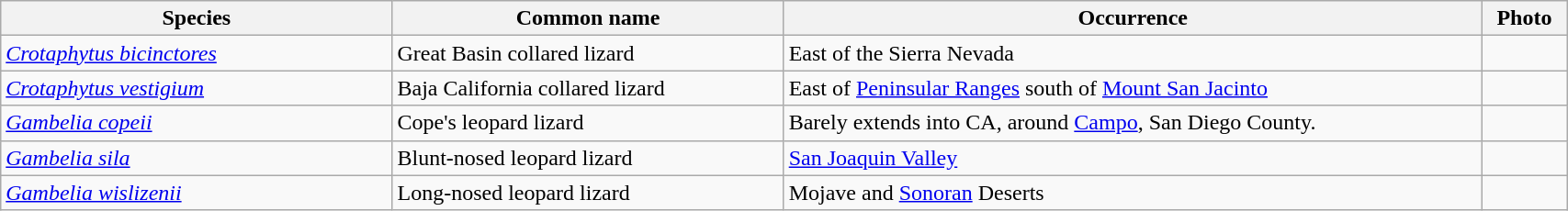<table width=90% class="wikitable">
<tr>
<th width=25%>Species</th>
<th width=25%>Common name</th>
<th>Occurrence</th>
<th>Photo</th>
</tr>
<tr>
<td><em><a href='#'>Crotaphytus bicinctores</a></em></td>
<td>Great Basin collared lizard</td>
<td>East of the Sierra Nevada</td>
<td></td>
</tr>
<tr>
<td><em><a href='#'>Crotaphytus vestigium</a></em></td>
<td>Baja California collared lizard</td>
<td>East of <a href='#'>Peninsular Ranges</a> south of <a href='#'>Mount San Jacinto</a></td>
<td></td>
</tr>
<tr>
<td><em><a href='#'>Gambelia copeii</a></em></td>
<td>Cope's leopard lizard</td>
<td>Barely extends into CA, around <a href='#'>Campo</a>, San Diego County.</td>
<td></td>
</tr>
<tr>
<td><em><a href='#'>Gambelia sila</a></em>  </td>
<td>Blunt-nosed leopard lizard</td>
<td><a href='#'>San Joaquin Valley</a></td>
<td></td>
</tr>
<tr>
<td><em><a href='#'>Gambelia wislizenii</a></em></td>
<td>Long-nosed leopard lizard</td>
<td>Mojave and <a href='#'>Sonoran</a> Deserts</td>
<td></td>
</tr>
</table>
